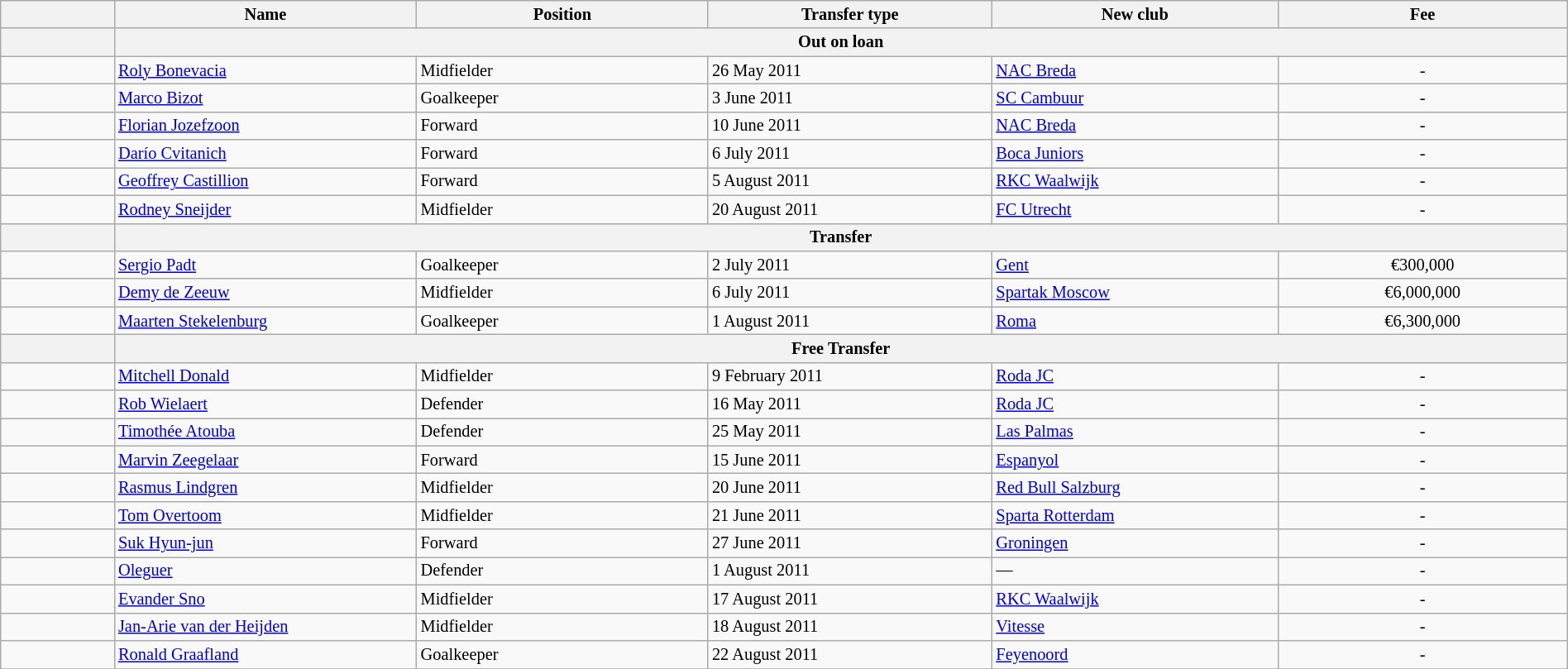<table class="wikitable" style="width:100%; font-size:85%;">
<tr>
<th width="2%"></th>
<th width="5%">Name</th>
<th width="5%">Position</th>
<th width="5%">Transfer type</th>
<th width="5%">New club</th>
<th width="5%">Fee</th>
</tr>
<tr>
<th></th>
<th colspan="5" align="center">Out on loan</th>
</tr>
<tr>
<td align=center></td>
<td align=left> <a href='#'>Roly Bonevacia</a></td>
<td align=left>Midfielder</td>
<td align=left>26 May 2011</td>
<td align=left> <a href='#'>NAC Breda</a></td>
<td align=center>-</td>
</tr>
<tr>
<td align=center></td>
<td align=left> <a href='#'>Marco Bizot</a></td>
<td align=left>Goalkeeper</td>
<td align=left>3 June 2011</td>
<td align=left> <a href='#'>SC Cambuur</a></td>
<td align=center>-</td>
</tr>
<tr>
<td align=center></td>
<td align=left> <a href='#'>Florian Jozefzoon</a></td>
<td align=left>Forward</td>
<td align=left>10 June 2011</td>
<td align=left> <a href='#'>NAC Breda</a></td>
<td align=center>-</td>
</tr>
<tr>
<td align=center></td>
<td align=left> <a href='#'>Darío Cvitanich</a></td>
<td align=left>Forward</td>
<td align=left>6 July 2011</td>
<td align=left> <a href='#'>Boca Juniors</a></td>
<td align=center>-</td>
</tr>
<tr>
<td align=center></td>
<td align=left> <a href='#'>Geoffrey Castillion</a></td>
<td align=left>Forward</td>
<td align=left>5 August 2011</td>
<td align=left> <a href='#'>RKC Waalwijk</a></td>
<td align=center>-</td>
</tr>
<tr>
<td align=center></td>
<td align=left> <a href='#'>Rodney Sneijder</a></td>
<td align=left>Midfielder</td>
<td align=left>20 August 2011</td>
<td align=left> <a href='#'>FC Utrecht</a></td>
<td align=center>-</td>
</tr>
<tr>
<th></th>
<th colspan="5" align="center">Transfer</th>
</tr>
<tr>
<td align=center></td>
<td align=left> <a href='#'>Sergio Padt</a></td>
<td align=left>Goalkeeper</td>
<td align=left>2 July 2011</td>
<td align=left> <a href='#'>Gent</a></td>
<td align=center>€300,000</td>
</tr>
<tr>
<td align=center></td>
<td align=left> <a href='#'>Demy de Zeeuw</a></td>
<td align=left>Midfielder</td>
<td align=left>6 July 2011</td>
<td align=left> <a href='#'>Spartak Moscow</a></td>
<td align=center>€6,000,000</td>
</tr>
<tr>
<td align=center></td>
<td align=left> <a href='#'>Maarten Stekelenburg</a></td>
<td align=left>Goalkeeper</td>
<td align=left>1 August 2011</td>
<td align=left> <a href='#'>Roma</a></td>
<td align=center>€6,300,000</td>
</tr>
<tr>
<th></th>
<th colspan="5" align="center">Free Transfer</th>
</tr>
<tr>
<td align=center></td>
<td align=left> <a href='#'>Mitchell Donald</a></td>
<td align=left>Midfielder</td>
<td align=left>9 February 2011</td>
<td align=left> <a href='#'>Roda JC</a></td>
<td align=center>-</td>
</tr>
<tr>
<td align=center></td>
<td align=left> <a href='#'>Rob Wielaert</a></td>
<td align=left>Defender</td>
<td align=left>16 May 2011</td>
<td align=left> <a href='#'>Roda JC</a></td>
<td align=center>-</td>
</tr>
<tr>
<td align=center></td>
<td align=left> <a href='#'>Timothée Atouba</a></td>
<td align=left>Defender</td>
<td align=left>25 May 2011</td>
<td align=left> <a href='#'>Las Palmas</a></td>
<td align=center>-</td>
</tr>
<tr>
<td align=center></td>
<td align=left> <a href='#'>Marvin Zeegelaar</a></td>
<td align=left>Forward</td>
<td align=left>15 June 2011</td>
<td align=left> <a href='#'>Espanyol</a></td>
<td align=center>-</td>
</tr>
<tr>
<td align=center></td>
<td align=left> <a href='#'>Rasmus Lindgren</a></td>
<td align=left>Midfielder</td>
<td align=left>20 June 2011</td>
<td align=left> <a href='#'>Red Bull Salzburg</a></td>
<td align=center>-</td>
</tr>
<tr>
<td align=center></td>
<td align=left> <a href='#'>Tom Overtoom</a></td>
<td align=left>Midfielder</td>
<td align=left>21 June 2011</td>
<td align=left> <a href='#'>Sparta Rotterdam</a></td>
<td align=center>-</td>
</tr>
<tr>
<td align=center></td>
<td align=left> <a href='#'>Suk Hyun-jun</a></td>
<td align=left>Forward</td>
<td align=left>27 June 2011</td>
<td align=left> <a href='#'>Groningen</a></td>
<td align=center>-</td>
</tr>
<tr>
<td align=center></td>
<td align=left> <a href='#'>Oleguer</a></td>
<td align=left>Defender</td>
<td align=left>1 August 2011</td>
<td align=left>—</td>
<td align=center>-</td>
</tr>
<tr>
<td align=center></td>
<td align=left> <a href='#'>Evander Sno</a></td>
<td align=left>Midfielder</td>
<td align=left>17 August 2011</td>
<td align=left> <a href='#'>RKC Waalwijk</a></td>
<td align=center>-</td>
</tr>
<tr>
<td align=center></td>
<td align=left> <a href='#'>Jan-Arie van der Heijden</a></td>
<td align=left>Midfielder</td>
<td align=left>18 August 2011</td>
<td align=left> <a href='#'>Vitesse</a></td>
<td align=center>-</td>
</tr>
<tr>
<td align=center></td>
<td align=left> <a href='#'>Ronald Graafland</a></td>
<td align=left>Goalkeeper</td>
<td align=left>22 August 2011</td>
<td align=left> <a href='#'>Feyenoord</a></td>
<td align=center>-</td>
</tr>
<tr>
</tr>
</table>
